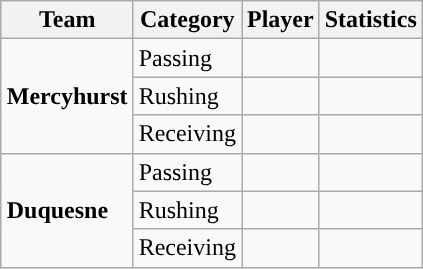<table class="wikitable" style="float: right;">
<tr>
<th>Team</th>
<th>Category</th>
<th>Player</th>
<th>Statistics</th>
</tr>
<tr>
<td rowspan=3><strong>Mercyhurst</strong></td>
<td>Passing</td>
<td></td>
<td></td>
</tr>
<tr>
<td>Rushing</td>
<td></td>
<td></td>
</tr>
<tr>
<td>Receiving</td>
<td></td>
<td></td>
</tr>
<tr>
<td rowspan=3><strong>Duquesne</strong></td>
<td>Passing</td>
<td></td>
<td></td>
</tr>
<tr>
<td>Rushing</td>
<td></td>
<td></td>
</tr>
<tr>
<td>Receiving</td>
<td></td>
<td></td>
</tr>
</table>
